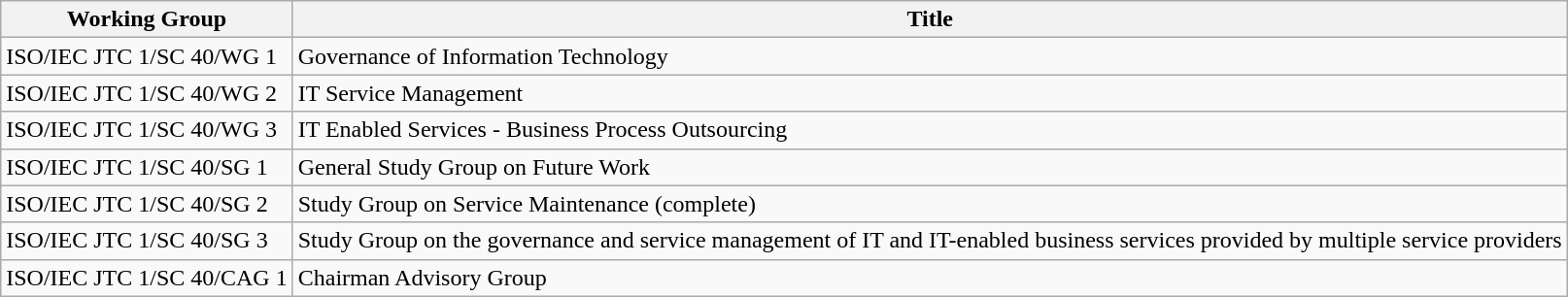<table class="wikitable">
<tr>
<th>Working Group</th>
<th>Title</th>
</tr>
<tr>
<td>ISO/IEC JTC 1/SC 40/WG 1</td>
<td>Governance of Information Technology</td>
</tr>
<tr>
<td>ISO/IEC JTC 1/SC 40/WG 2</td>
<td>IT Service Management</td>
</tr>
<tr>
<td>ISO/IEC JTC 1/SC 40/WG 3</td>
<td>IT Enabled Services - Business Process Outsourcing</td>
</tr>
<tr>
<td>ISO/IEC JTC 1/SC 40/SG 1</td>
<td>General Study Group on Future Work</td>
</tr>
<tr>
<td>ISO/IEC JTC 1/SC 40/SG 2</td>
<td>Study Group on Service Maintenance (complete)</td>
</tr>
<tr>
<td>ISO/IEC JTC 1/SC 40/SG 3</td>
<td>Study Group on the governance and service management of IT and IT-enabled business services provided by multiple service providers</td>
</tr>
<tr>
<td>ISO/IEC JTC 1/SC 40/CAG 1</td>
<td>Chairman Advisory Group</td>
</tr>
</table>
